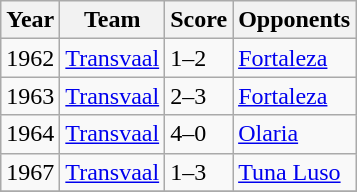<table class="wikitable">
<tr>
<th>Year</th>
<th>Team</th>
<th>Score</th>
<th>Opponents</th>
</tr>
<tr>
<td>1962</td>
<td><a href='#'>Transvaal</a></td>
<td>1–2</td>
<td> <a href='#'>Fortaleza</a></td>
</tr>
<tr>
<td>1963</td>
<td><a href='#'>Transvaal</a></td>
<td>2–3</td>
<td> <a href='#'>Fortaleza</a></td>
</tr>
<tr>
<td>1964</td>
<td><a href='#'>Transvaal</a></td>
<td>4–0</td>
<td> <a href='#'>Olaria</a></td>
</tr>
<tr>
<td>1967</td>
<td><a href='#'>Transvaal</a></td>
<td>1–3</td>
<td> <a href='#'>Tuna Luso</a></td>
</tr>
<tr>
</tr>
</table>
